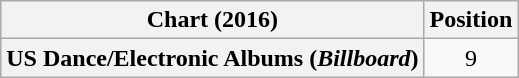<table class="wikitable plainrowheaders" style="text-align:center">
<tr>
<th scope="col">Chart (2016)</th>
<th scope="col">Position</th>
</tr>
<tr>
<th scope="row">US Dance/Electronic Albums (<em>Billboard</em>)</th>
<td>9</td>
</tr>
</table>
